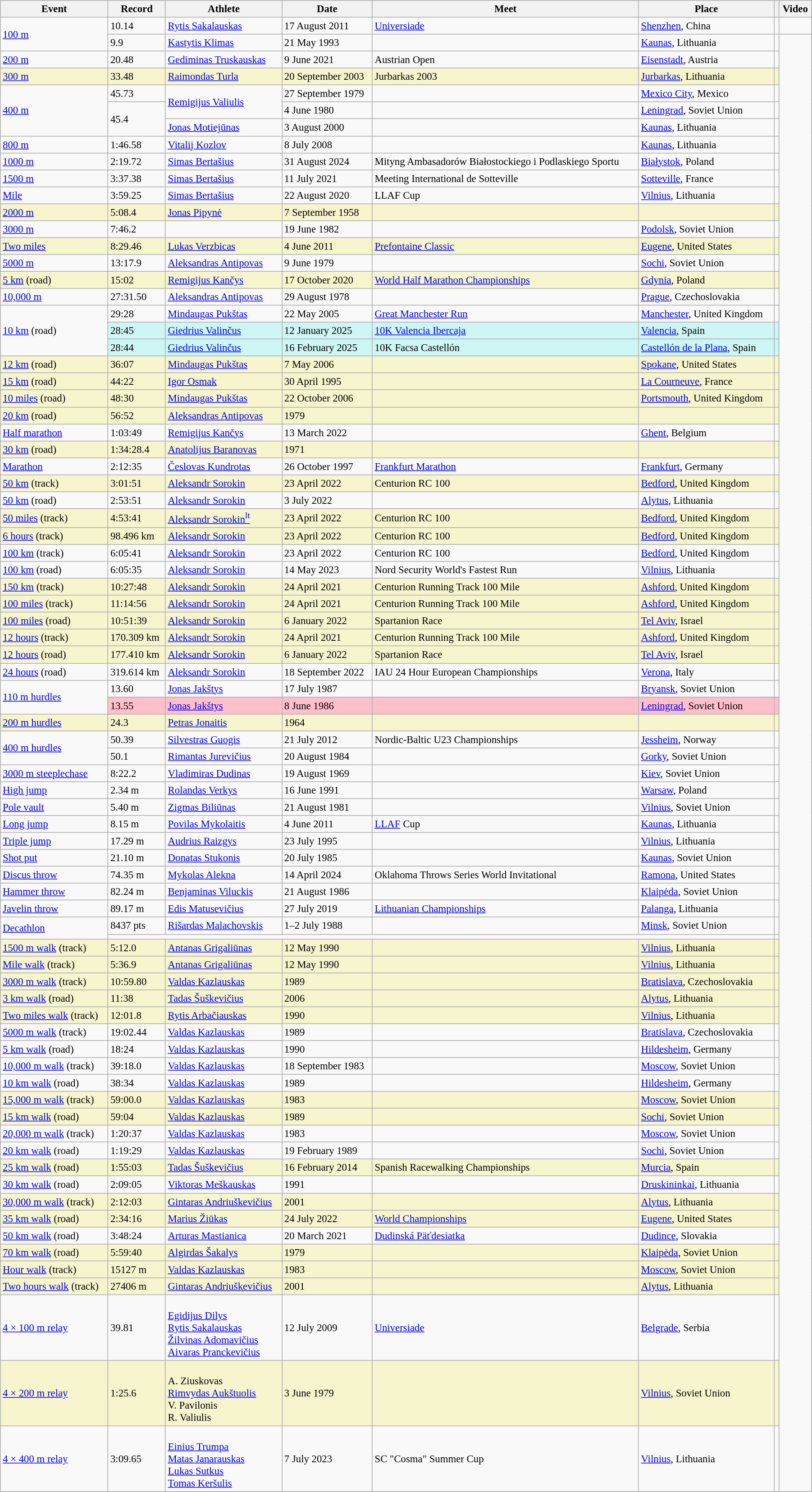<table class="wikitable" style="font-size:95%; width: 95%;">
<tr>
<th>Event</th>
<th>Record</th>
<th>Athlete</th>
<th>Date</th>
<th>Meet</th>
<th>Place</th>
<th></th>
<th>Video</th>
</tr>
<tr>
<td rowspan=2><a href='#'>100 m</a></td>
<td>10.14 </td>
<td><a href='#'>Rytis Sakalauskas</a></td>
<td>17 August 2011</td>
<td><a href='#'>Universiade</a></td>
<td><a href='#'>Shenzhen</a>, China</td>
<td></td>
<td></td>
</tr>
<tr>
<td>9.9 </td>
<td><a href='#'>Kastytis Klimas</a></td>
<td>21 May 1993</td>
<td></td>
<td><a href='#'>Kaunas</a>, Lithuania</td>
<td></td>
</tr>
<tr>
<td><a href='#'>200 m</a></td>
<td>20.48 </td>
<td><a href='#'>Gediminas Truskauskas</a></td>
<td>9 June 2021</td>
<td>Austrian Open</td>
<td><a href='#'>Eisenstadt</a>, Austria</td>
<td></td>
</tr>
<tr style="background:#f6F5CE;">
<td><a href='#'>300 m</a></td>
<td>33.48</td>
<td><a href='#'>Raimondas Turla</a></td>
<td>20 September 2003</td>
<td>Jurbarkas 2003</td>
<td><a href='#'>Jurbarkas</a>, Lithuania</td>
<td></td>
</tr>
<tr>
<td rowspan=3><a href='#'>400 m</a></td>
<td>45.73 </td>
<td rowspan=2><a href='#'>Remigijus Valiulis</a></td>
<td>27 September 1979</td>
<td></td>
<td><a href='#'>Mexico City</a>, Mexico</td>
<td></td>
</tr>
<tr>
<td rowspan=2>45.4 </td>
<td>4 June 1980</td>
<td></td>
<td><a href='#'>Leningrad</a>, Soviet Union</td>
<td></td>
</tr>
<tr>
<td><a href='#'>Jonas Motiejūnas</a></td>
<td>3 August 2000</td>
<td></td>
<td><a href='#'>Kaunas</a>, Lithuania</td>
<td></td>
</tr>
<tr>
<td><a href='#'>800 m</a></td>
<td>1:46.58</td>
<td><a href='#'>Vitalij Kozlov</a></td>
<td>8 July 2008</td>
<td></td>
<td><a href='#'>Kaunas</a>, Lithuania</td>
<td></td>
</tr>
<tr>
<td><a href='#'>1000 m</a></td>
<td>2:19.72</td>
<td><a href='#'>Simas Bertašius</a></td>
<td>31 August 2024</td>
<td>Mityng Ambasadorów Białostockiego i Podlaskiego Sportu</td>
<td><a href='#'>Białystok</a>, Poland</td>
<td></td>
</tr>
<tr>
<td><a href='#'>1500 m</a></td>
<td>3:37.38</td>
<td><a href='#'>Simas Bertašius</a></td>
<td>11 July 2021</td>
<td>Meeting International de Sotteville</td>
<td><a href='#'>Sotteville</a>, France</td>
<td></td>
</tr>
<tr>
<td><a href='#'>Mile</a></td>
<td>3:59.25</td>
<td><a href='#'>Simas Bertašius</a></td>
<td>22 August 2020</td>
<td>LLAF Cup</td>
<td><a href='#'>Vilnius</a>, Lithuania</td>
<td></td>
</tr>
<tr style="background:#f6F5CE;">
<td><a href='#'>2000 m</a></td>
<td>5:08.4</td>
<td><a href='#'>Jonas Pipynė</a></td>
<td>7 September 1958</td>
<td></td>
<td></td>
<td></td>
</tr>
<tr>
<td><a href='#'>3000 m</a></td>
<td>7:46.2</td>
<td></td>
<td>19 June 1982</td>
<td></td>
<td><a href='#'>Podolsk</a>, Soviet Union</td>
<td></td>
</tr>
<tr style="background:#f6F5CE;">
<td><a href='#'>Two miles</a></td>
<td>8:29.46</td>
<td><a href='#'>Lukas Verzbicas</a></td>
<td>4 June 2011</td>
<td><a href='#'>Prefontaine Classic</a></td>
<td><a href='#'>Eugene</a>, United States</td>
<td></td>
</tr>
<tr>
<td><a href='#'>5000 m</a></td>
<td>13:17.9</td>
<td><a href='#'>Aleksandras Antipovas</a></td>
<td>9 June 1979</td>
<td></td>
<td><a href='#'>Sochi</a>, Soviet Union</td>
<td></td>
</tr>
<tr style="background:#f6F5CE;">
<td><a href='#'>5 km</a> (road)</td>
<td>15:02</td>
<td><a href='#'>Remigijus Kančys</a></td>
<td>17 October 2020</td>
<td><a href='#'>World Half Marathon Championships</a></td>
<td><a href='#'>Gdynia</a>, Poland</td>
<td></td>
</tr>
<tr>
<td><a href='#'>10,000 m</a></td>
<td>27:31.50</td>
<td><a href='#'>Aleksandras Antipovas</a></td>
<td>29 August 1978</td>
<td></td>
<td><a href='#'>Prague</a>, Czechoslovakia</td>
<td></td>
</tr>
<tr>
<td rowspan=3><a href='#'>10 km</a> (road)</td>
<td>29:28</td>
<td><a href='#'>Mindaugas Pukštas</a></td>
<td>22 May 2005</td>
<td><a href='#'>Great Manchester Run</a></td>
<td><a href='#'>Manchester</a>, United Kingdom</td>
<td></td>
</tr>
<tr bgcolor="#CEF6F5">
<td>28:45</td>
<td><a href='#'>Giedrius Valinčus</a></td>
<td>12 January 2025</td>
<td><a href='#'>10K Valencia Ibercaja</a></td>
<td><a href='#'>Valencia</a>, Spain</td>
<td></td>
</tr>
<tr bgcolor="#CEF6F5">
<td>28:44</td>
<td><a href='#'>Giedrius Valinčus</a></td>
<td>16 February 2025</td>
<td>10K Facsa Castellón</td>
<td><a href='#'>Castellón de la Plana</a>, Spain</td>
<td></td>
</tr>
<tr style="background:#f6F5CE;">
<td><a href='#'>12 km</a> (road)</td>
<td>36:07</td>
<td><a href='#'>Mindaugas Pukštas</a></td>
<td>7 May 2006</td>
<td></td>
<td><a href='#'>Spokane</a>, United States</td>
<td></td>
</tr>
<tr style="background:#f6F5CE;">
<td><a href='#'>15 km</a> (road)</td>
<td>44:22</td>
<td><a href='#'>Igor Osmak</a></td>
<td>30 April 1995</td>
<td></td>
<td><a href='#'>La Courneuve</a>, France</td>
<td></td>
</tr>
<tr style="background:#f6F5CE;">
<td><a href='#'>10 miles</a> (road)</td>
<td>48:30</td>
<td><a href='#'>Mindaugas Pukštas</a></td>
<td>22 October 2006</td>
<td></td>
<td><a href='#'>Portsmouth</a>, United Kingdom</td>
<td></td>
</tr>
<tr style="background:#f6F5CE;">
<td><a href='#'>20 km</a> (road)</td>
<td>56:52</td>
<td><a href='#'>Aleksandras Antipovas</a></td>
<td>1979</td>
<td></td>
<td></td>
<td></td>
</tr>
<tr>
<td><a href='#'>Half marathon</a></td>
<td>1:03:49</td>
<td><a href='#'>Remigijus Kančys</a></td>
<td>13 March 2022</td>
<td></td>
<td><a href='#'>Ghent</a>, Belgium</td>
<td></td>
</tr>
<tr style="background:#f6F5CE;">
<td><a href='#'>30 km</a> (road)</td>
<td>1:34:28.4</td>
<td><a href='#'>Anatolijus Baranovas</a></td>
<td>1971</td>
<td></td>
<td></td>
<td></td>
</tr>
<tr>
<td><a href='#'>Marathon</a></td>
<td>2:12:35</td>
<td><a href='#'>Česlovas Kundrotas</a></td>
<td>26 October 1997</td>
<td><a href='#'>Frankfurt Marathon</a></td>
<td><a href='#'>Frankfurt</a>, Germany</td>
<td></td>
</tr>
<tr style="background:#f6F5CE;">
<td><a href='#'>50 km</a> (track)</td>
<td>3:01:51</td>
<td><a href='#'>Aleksandr Sorokin</a></td>
<td>23 April 2022</td>
<td>Centurion RC 100</td>
<td><a href='#'>Bedford</a>, United Kingdom</td>
<td></td>
</tr>
<tr>
<td><a href='#'>50 km</a> (road)</td>
<td>2:53:51</td>
<td><a href='#'>Aleksandr Sorokin</a></td>
<td>3 July 2022</td>
<td></td>
<td><a href='#'>Alytus</a>, Lithuania</td>
<td></td>
</tr>
<tr style="background:#f6F5CE;">
<td><a href='#'>50 miles</a> (track)</td>
<td>4:53:41</td>
<td><a href='#'>Aleksandr Sorokin</a><a href='#'><sup>lt</sup></a></td>
<td>23 April 2022</td>
<td>Centurion RC 100</td>
<td><a href='#'>Bedford</a>, United Kingdom</td>
<td></td>
</tr>
<tr style="background:#f6F5CE;">
<td><a href='#'>6 hours</a> (track)</td>
<td>98.496 km</td>
<td><a href='#'>Aleksandr Sorokin</a></td>
<td>23 April 2022</td>
<td>Centurion RC 100</td>
<td><a href='#'>Bedford</a>, United Kingdom</td>
<td></td>
</tr>
<tr>
<td><a href='#'>100 km</a> (track)</td>
<td>6:05:41</td>
<td><a href='#'>Aleksandr Sorokin</a></td>
<td>23 April 2022</td>
<td>Centurion RC 100</td>
<td><a href='#'>Bedford</a>, United Kingdom</td>
<td></td>
</tr>
<tr>
<td><a href='#'>100 km</a> (road)</td>
<td>6:05:35</td>
<td><a href='#'>Aleksandr Sorokin</a></td>
<td>14 May 2023</td>
<td>Nord Security World's Fastest Run</td>
<td><a href='#'>Vilnius</a>, Lithuania</td>
<td></td>
</tr>
<tr style="background:#f6F5CE;">
<td><a href='#'>150 km</a> (track)</td>
<td>10:27:48</td>
<td><a href='#'>Aleksandr Sorokin</a></td>
<td>24 April 2021</td>
<td>Centurion Running Track 100 Mile</td>
<td><a href='#'>Ashford</a>, United Kingdom</td>
<td></td>
</tr>
<tr style="background:#f6F5CE;">
<td><a href='#'>100 miles</a> (track)</td>
<td>11:14:56</td>
<td><a href='#'>Aleksandr Sorokin</a></td>
<td>24 April 2021</td>
<td>Centurion Running Track 100 Mile</td>
<td><a href='#'>Ashford</a>, United Kingdom</td>
<td></td>
</tr>
<tr style="background:#f6F5CE;">
<td><a href='#'>100 miles</a> (road)</td>
<td>10:51:39</td>
<td><a href='#'>Aleksandr Sorokin</a></td>
<td>6 January 2022</td>
<td>Spartanion Race</td>
<td><a href='#'>Tel Aviv</a>, Israel</td>
<td></td>
</tr>
<tr style="background:#f6F5CE;">
<td><a href='#'>12 hours</a> (track)</td>
<td>170.309 km</td>
<td><a href='#'>Aleksandr Sorokin</a></td>
<td>24 April 2021</td>
<td>Centurion Running Track 100 Mile</td>
<td><a href='#'>Ashford</a>, United Kingdom</td>
<td></td>
</tr>
<tr style="background:#f6F5CE;">
<td><a href='#'>12 hours</a> (road)</td>
<td>177.410 km</td>
<td><a href='#'>Aleksandr Sorokin</a></td>
<td>6 January 2022</td>
<td>Spartanion Race</td>
<td><a href='#'>Tel Aviv</a>, Israel</td>
<td></td>
</tr>
<tr>
<td><a href='#'>24 hours</a> (road)</td>
<td>319.614 km</td>
<td><a href='#'>Aleksandr Sorokin</a></td>
<td>18 September 2022</td>
<td>IAU 24 Hour European Championships</td>
<td><a href='#'>Verona</a>, Italy</td>
<td></td>
</tr>
<tr>
<td rowspan=2><a href='#'>110 m hurdles</a></td>
<td>13.60 </td>
<td><a href='#'>Jonas Jakštys</a></td>
<td>17 July 1987</td>
<td></td>
<td><a href='#'>Bryansk</a>, Soviet Union</td>
<td></td>
</tr>
<tr style="background:pink">
<td>13.55 </td>
<td><a href='#'>Jonas Jakštys</a></td>
<td>8 June 1986</td>
<td></td>
<td><a href='#'>Leningrad</a>, Soviet Union</td>
<td></td>
</tr>
<tr style="background:#f6F5CE;">
<td><a href='#'>200 m hurdles</a></td>
<td>24.3</td>
<td><a href='#'>Petras Jonaitis</a></td>
<td>1964</td>
<td></td>
<td></td>
<td></td>
</tr>
<tr>
<td rowspan=2><a href='#'>400 m hurdles</a></td>
<td>50.39</td>
<td><a href='#'>Silvestras Guogis</a></td>
<td>21 July 2012</td>
<td>Nordic-Baltic U23 Championships</td>
<td><a href='#'>Jessheim</a>, Norway</td>
<td></td>
</tr>
<tr>
<td>50.1 </td>
<td><a href='#'>Rimantas Jurevičius</a></td>
<td>20 August 1984</td>
<td></td>
<td><a href='#'>Gorky</a>, Soviet Union</td>
<td></td>
</tr>
<tr>
<td><a href='#'>3000 m steeplechase</a></td>
<td>8:22.2</td>
<td><a href='#'>Vladimiras Dudinas</a></td>
<td>19 August 1969</td>
<td></td>
<td><a href='#'>Kiev</a>, Soviet Union</td>
<td></td>
</tr>
<tr>
<td><a href='#'>High jump</a></td>
<td>2.34 m</td>
<td><a href='#'>Rolandas Verkys</a></td>
<td>16 June 1991</td>
<td></td>
<td><a href='#'>Warsaw</a>, Poland</td>
<td></td>
</tr>
<tr>
<td><a href='#'>Pole vault</a></td>
<td>5.40 m</td>
<td><a href='#'>Zigmas Biliūnas</a></td>
<td>21 August 1981</td>
<td></td>
<td><a href='#'>Vilnius</a>, Soviet Union</td>
<td></td>
</tr>
<tr>
<td><a href='#'>Long jump</a></td>
<td>8.15 m </td>
<td><a href='#'>Povilas Mykolaitis</a></td>
<td>4 June 2011</td>
<td><a href='#'>LLAF</a> Cup</td>
<td><a href='#'>Kaunas</a>, Lithuania</td>
<td></td>
</tr>
<tr>
<td><a href='#'>Triple jump</a></td>
<td>17.29 m </td>
<td><a href='#'>Audrius Raizgys</a></td>
<td>23 July 1995</td>
<td></td>
<td><a href='#'>Vilnius</a>, Lithuania</td>
<td></td>
</tr>
<tr>
<td><a href='#'>Shot put</a></td>
<td>21.10 m</td>
<td><a href='#'>Donatas Stukonis</a></td>
<td>20 July 1985</td>
<td></td>
<td><a href='#'>Kaunas</a>, Soviet Union</td>
<td></td>
</tr>
<tr>
<td><a href='#'>Discus throw</a></td>
<td>74.35 m</td>
<td><a href='#'>Mykolas Alekna</a></td>
<td>14 April 2024</td>
<td>Oklahoma Throws Series World Invitational</td>
<td><a href='#'>Ramona</a>, United States</td>
<td></td>
</tr>
<tr>
<td><a href='#'>Hammer throw</a></td>
<td>82.24 m</td>
<td><a href='#'>Benjaminas Viluckis</a></td>
<td>21 August 1986</td>
<td></td>
<td><a href='#'>Klaipėda</a>, Soviet Union</td>
<td></td>
</tr>
<tr>
<td><a href='#'>Javelin throw</a></td>
<td>89.17 m</td>
<td><a href='#'>Edis Matusevičius</a></td>
<td>27 July 2019</td>
<td><a href='#'>Lithuanian Championships</a></td>
<td><a href='#'>Palanga</a>, Lithuania</td>
<td></td>
</tr>
<tr>
<td rowspan=2><a href='#'>Decathlon</a></td>
<td>8437 pts</td>
<td><a href='#'>Rišardas Malachovskis</a></td>
<td>1–2 July 1988</td>
<td></td>
<td><a href='#'>Minsk</a>, Soviet Union</td>
<td></td>
</tr>
<tr>
<td colspan=5></td>
<td></td>
</tr>
<tr style="background:#f6F5CE;">
<td><a href='#'>1500 m walk</a> (track)</td>
<td>5:12.0 </td>
<td><a href='#'>Antanas Grigaliūnas</a></td>
<td>12 May 1990</td>
<td></td>
<td><a href='#'>Vilnius</a>, Lithuania</td>
<td></td>
</tr>
<tr style="background:#f6F5CE;">
<td><a href='#'>Mile walk</a> (track)</td>
<td>5:36.9</td>
<td><a href='#'>Antanas Grigaliūnas</a></td>
<td>12 May 1990</td>
<td></td>
<td><a href='#'>Vilnius</a>, Lithuania</td>
<td></td>
</tr>
<tr style="background:#f6F5CE;">
<td><a href='#'>3000 m walk</a> (track)</td>
<td>10:59.80</td>
<td><a href='#'>Valdas Kazlauskas</a></td>
<td>1989</td>
<td></td>
<td><a href='#'>Bratislava</a>, Czechoslovakia</td>
<td></td>
</tr>
<tr style="background:#f6F5CE;">
<td><a href='#'>3 km walk</a> (road)</td>
<td>11:38</td>
<td><a href='#'>Tadas Šuškevičius</a></td>
<td>2006</td>
<td></td>
<td><a href='#'>Alytus</a>, Lithuania</td>
<td></td>
</tr>
<tr style="background:#f6F5CE;">
<td><a href='#'>Two miles walk</a> (track)</td>
<td>12:01.8</td>
<td><a href='#'>Rytis Arbačiauskas</a></td>
<td>1990</td>
<td></td>
<td><a href='#'>Vilnius</a>, Lithuania</td>
<td></td>
</tr>
<tr>
<td><a href='#'>5000 m walk</a> (track)</td>
<td>19:02.44</td>
<td><a href='#'>Valdas Kazlauskas</a></td>
<td>1989</td>
<td></td>
<td><a href='#'>Bratislava</a>, Czechoslovakia</td>
<td></td>
</tr>
<tr>
<td><a href='#'>5 km walk</a> (road)</td>
<td>18:24</td>
<td><a href='#'>Valdas Kazlauskas</a></td>
<td>1990</td>
<td></td>
<td><a href='#'>Hildesheim</a>, Germany</td>
<td></td>
</tr>
<tr>
<td><a href='#'>10,000 m walk</a> (track)</td>
<td>39:18.0</td>
<td><a href='#'>Valdas Kazlauskas</a></td>
<td>18 September 1983</td>
<td></td>
<td><a href='#'>Moscow</a>, Soviet Union</td>
<td></td>
</tr>
<tr>
<td><a href='#'>10 km walk</a> (road)</td>
<td>38:34</td>
<td><a href='#'>Valdas Kazlauskas</a></td>
<td>1989</td>
<td></td>
<td><a href='#'>Hildesheim</a>, Germany</td>
<td></td>
</tr>
<tr style="background:#f6F5CE;">
<td><a href='#'>15,000 m walk</a> (track)</td>
<td>59:00.0</td>
<td><a href='#'>Valdas Kazlauskas</a></td>
<td>1983</td>
<td></td>
<td><a href='#'>Moscow</a>, Soviet Union</td>
<td></td>
</tr>
<tr style="background:#f6F5CE;">
<td><a href='#'>15 km walk</a> (road)</td>
<td>59:04</td>
<td><a href='#'>Valdas Kazlauskas</a></td>
<td>1989</td>
<td></td>
<td><a href='#'>Sochi</a>, Soviet Union</td>
<td></td>
</tr>
<tr>
<td><a href='#'>20,000 m walk</a> (track)</td>
<td>1:20:37</td>
<td><a href='#'>Valdas Kazlauskas</a></td>
<td>1983</td>
<td></td>
<td><a href='#'>Moscow</a>, Soviet Union</td>
<td></td>
</tr>
<tr>
<td><a href='#'>20 km walk</a> (road)</td>
<td>1:19:29</td>
<td><a href='#'>Valdas Kazlauskas</a></td>
<td>19 February 1989</td>
<td></td>
<td><a href='#'>Sochi</a>, Soviet Union</td>
<td></td>
</tr>
<tr style="background:#f6F5CE;">
<td><a href='#'>25 km walk</a> (road)</td>
<td>1:55:03</td>
<td><a href='#'>Tadas Šuškevičius</a></td>
<td>16 February 2014</td>
<td>Spanish Racewalking Championships</td>
<td><a href='#'>Murcia</a>, Spain</td>
<td></td>
</tr>
<tr>
<td><a href='#'>30 km walk</a> (road)</td>
<td>2:09:05</td>
<td><a href='#'>Viktoras Meškauskas</a></td>
<td>1991</td>
<td></td>
<td><a href='#'>Druskininkai</a>, Lithuania</td>
<td></td>
</tr>
<tr style="background:#f6F5CE;">
<td><a href='#'>30,000 m walk</a> (track)</td>
<td>2:12:03</td>
<td><a href='#'>Gintaras Andriuškevičius</a></td>
<td>2001</td>
<td></td>
<td><a href='#'>Alytus</a>, Lithuania</td>
<td></td>
</tr>
<tr style="background:#f6F5CE;">
<td><a href='#'>35 km walk</a> (road)</td>
<td>2:34:16</td>
<td><a href='#'>Marius Žiūkas</a></td>
<td>24 July 2022</td>
<td><a href='#'>World Championships</a></td>
<td><a href='#'>Eugene</a>, United States</td>
<td></td>
</tr>
<tr>
<td><a href='#'>50 km walk</a> (road)</td>
<td>3:48:24</td>
<td><a href='#'>Arturas Mastianica</a></td>
<td>20 March 2021</td>
<td><a href='#'>Dudinská Päťdesiatka</a></td>
<td><a href='#'>Dudince</a>, Slovakia</td>
<td></td>
</tr>
<tr style="background:#f6F5CE;">
<td><a href='#'>70 km walk</a> (road)</td>
<td>5:59:40</td>
<td><a href='#'>Algirdas Šakalys</a></td>
<td>1979</td>
<td></td>
<td><a href='#'>Klaipėda</a>, Soviet Union</td>
<td></td>
</tr>
<tr style="background:#f6F5CE;">
<td><a href='#'>Hour walk</a> (track)</td>
<td>15127 m</td>
<td><a href='#'>Valdas Kazlauskas</a></td>
<td>1983</td>
<td></td>
<td><a href='#'>Moscow</a>, Soviet Union</td>
<td></td>
</tr>
<tr style="background:#f6F5CE;">
<td><a href='#'>Two hours walk</a> (track)</td>
<td>27406 m</td>
<td><a href='#'>Gintaras Andriuškevičius</a></td>
<td>2001</td>
<td></td>
<td><a href='#'>Alytus</a>, Lithuania</td>
<td></td>
</tr>
<tr>
<td><a href='#'>4 × 100 m relay</a></td>
<td>39.81</td>
<td><br><a href='#'>Egidijus Dilys</a><br><a href='#'>Rytis Sakalauskas</a><br><a href='#'>Žilvinas Adomavičius</a><br><a href='#'>Aivaras Pranckevičius</a></td>
<td>12 July 2009</td>
<td><a href='#'>Universiade</a></td>
<td><a href='#'>Belgrade</a>, Serbia</td>
<td></td>
</tr>
<tr style="background:#f6F5CE;">
<td><a href='#'>4 × 200 m relay</a></td>
<td>1:25.6 </td>
<td> <br>A. Ziuskovas<br><a href='#'>Rimvydas Aukštuolis</a><br>V. Pavilonis<br>R. Valiulis</td>
<td>3 June 1979</td>
<td></td>
<td><a href='#'>Vilnius</a>, Soviet Union</td>
<td></td>
</tr>
<tr>
<td><a href='#'>4 × 400 m relay</a></td>
<td>3:09.65</td>
<td><br><a href='#'>Einius Trumpa</a><br><a href='#'>Matas Janarauskas</a><br><a href='#'>Lukas Sutkus</a><br><a href='#'>Tomas Keršulis</a></td>
<td>7 July 2023</td>
<td>SC "Cosma" Summer Cup</td>
<td><a href='#'>Vilnius</a>, Lithuania</td>
<td></td>
</tr>
</table>
